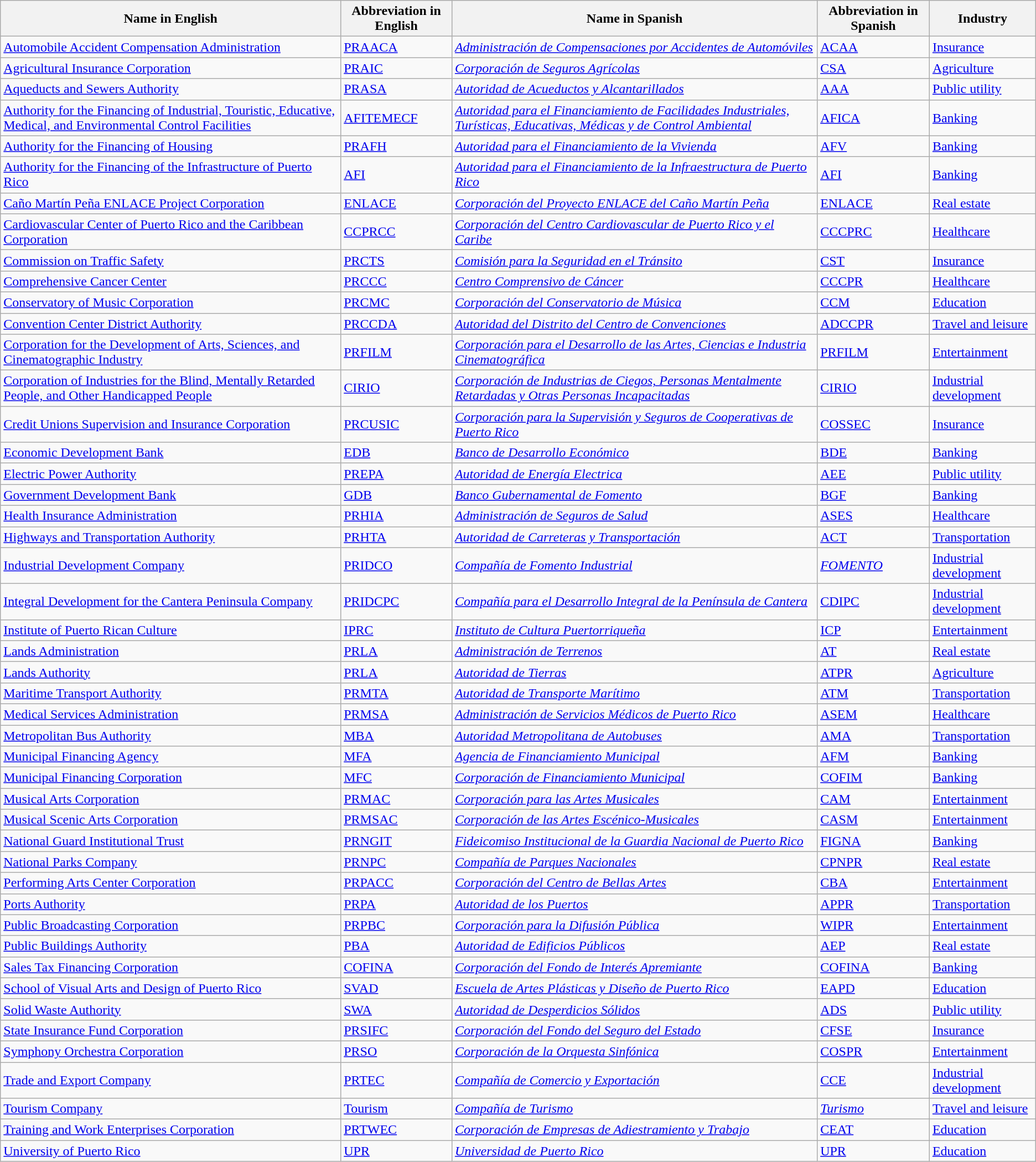<table class="wikitable sortable">
<tr>
<th>Name in English</th>
<th>Abbreviation in English</th>
<th>Name in Spanish</th>
<th>Abbreviation in Spanish</th>
<th>Industry</th>
</tr>
<tr>
<td><a href='#'>Automobile Accident Compensation Administration</a></td>
<td><a href='#'>PRAACA</a></td>
<td><em><a href='#'>Administración de Compensaciones por Accidentes de Automóviles</a></em></td>
<td><a href='#'>ACAA</a></td>
<td><a href='#'>Insurance</a></td>
</tr>
<tr>
<td><a href='#'>Agricultural Insurance Corporation</a></td>
<td><a href='#'>PRAIC</a></td>
<td><em><a href='#'>Corporación de Seguros Agrícolas</a></em></td>
<td><a href='#'>CSA</a></td>
<td><a href='#'>Agriculture</a></td>
</tr>
<tr>
<td><a href='#'>Aqueducts and Sewers Authority</a></td>
<td><a href='#'>PRASA</a></td>
<td><em><a href='#'>Autoridad de Acueductos y Alcantarillados</a></em></td>
<td><a href='#'>AAA</a></td>
<td><a href='#'>Public utility</a></td>
</tr>
<tr>
<td><a href='#'>Authority for the Financing of Industrial, Touristic, Educative, Medical, and Environmental Control Facilities</a></td>
<td><a href='#'>AFITEMECF</a></td>
<td><em><a href='#'>Autoridad para el Financiamiento de Facilidades Industriales, Turísticas, Educativas, Médicas y de Control Ambiental</a></em></td>
<td><a href='#'>AFICA</a></td>
<td><a href='#'>Banking</a></td>
</tr>
<tr>
<td><a href='#'>Authority for the Financing of Housing</a></td>
<td><a href='#'>PRAFH</a></td>
<td><em><a href='#'>Autoridad para el Financiamiento de la Vivienda</a></em></td>
<td><a href='#'>AFV</a></td>
<td><a href='#'>Banking</a></td>
</tr>
<tr>
<td><a href='#'>Authority for the Financing of the Infrastructure of Puerto Rico</a></td>
<td><a href='#'>AFI</a></td>
<td><em><a href='#'>Autoridad para el Financiamiento de la Infraestructura de Puerto Rico</a></em></td>
<td><a href='#'>AFI</a></td>
<td><a href='#'>Banking</a></td>
</tr>
<tr>
<td><a href='#'>Caño Martín Peña ENLACE Project Corporation</a></td>
<td><a href='#'>ENLACE</a></td>
<td><em><a href='#'>Corporación del Proyecto ENLACE del Caño Martín Peña</a></em></td>
<td><a href='#'>ENLACE</a></td>
<td><a href='#'>Real estate</a></td>
</tr>
<tr>
<td><a href='#'>Cardiovascular Center of Puerto Rico and the Caribbean Corporation</a></td>
<td><a href='#'>CCPRCC</a></td>
<td><em><a href='#'>Corporación del Centro Cardiovascular de Puerto Rico y el Caribe</a></em></td>
<td><a href='#'>CCCPRC</a></td>
<td><a href='#'>Healthcare</a></td>
</tr>
<tr>
<td><a href='#'>Commission on Traffic Safety</a></td>
<td><a href='#'>PRCTS</a></td>
<td><em><a href='#'>Comisión para la Seguridad en el Tránsito</a></em></td>
<td><a href='#'>CST</a></td>
<td><a href='#'>Insurance</a></td>
</tr>
<tr>
<td><a href='#'>Comprehensive Cancer Center</a></td>
<td><a href='#'>PRCCC</a></td>
<td><em><a href='#'>Centro Comprensivo de Cáncer</a></em></td>
<td><a href='#'>CCCPR</a></td>
<td><a href='#'>Healthcare</a></td>
</tr>
<tr>
<td><a href='#'>Conservatory of Music Corporation</a></td>
<td><a href='#'>PRCMC</a></td>
<td><em><a href='#'>Corporación del Conservatorio de Música</a></em></td>
<td><a href='#'>CCM</a></td>
<td><a href='#'>Education</a></td>
</tr>
<tr>
<td><a href='#'>Convention Center District Authority</a></td>
<td><a href='#'>PRCCDA</a></td>
<td><em><a href='#'>Autoridad del Distrito del Centro de Convenciones</a></em></td>
<td><a href='#'>ADCCPR</a></td>
<td><a href='#'>Travel and leisure</a></td>
</tr>
<tr>
<td><a href='#'>Corporation for the Development of Arts, Sciences, and Cinematographic Industry</a></td>
<td><a href='#'>PRFILM</a></td>
<td><em><a href='#'>Corporación para el Desarrollo de las Artes, Ciencias e Industria Cinematográfica</a></em></td>
<td><a href='#'>PRFILM</a></td>
<td><a href='#'>Entertainment</a></td>
</tr>
<tr>
<td><a href='#'>Corporation of Industries for the Blind, Mentally Retarded People, and Other Handicapped People</a></td>
<td><a href='#'>CIRIO</a></td>
<td><em><a href='#'>Corporación de Industrias de Ciegos, Personas Mentalmente Retardadas y Otras Personas Incapacitadas</a></em></td>
<td><a href='#'>CIRIO</a></td>
<td><a href='#'>Industrial development</a></td>
</tr>
<tr>
<td><a href='#'>Credit Unions Supervision and Insurance Corporation</a></td>
<td><a href='#'>PRCUSIC</a></td>
<td><em><a href='#'>Corporación para la Supervisión y Seguros de Cooperativas de Puerto Rico</a></em></td>
<td><a href='#'>COSSEC</a></td>
<td><a href='#'>Insurance</a></td>
</tr>
<tr>
<td><a href='#'>Economic Development Bank</a></td>
<td><a href='#'>EDB</a></td>
<td><em><a href='#'>Banco de Desarrollo Económico</a></em></td>
<td><a href='#'>BDE</a></td>
<td><a href='#'>Banking</a></td>
</tr>
<tr>
<td><a href='#'>Electric Power Authority</a></td>
<td><a href='#'>PREPA</a></td>
<td><em><a href='#'>Autoridad de Energía Electrica</a></em></td>
<td><a href='#'>AEE</a></td>
<td><a href='#'>Public utility</a></td>
</tr>
<tr>
<td><a href='#'>Government Development Bank</a></td>
<td><a href='#'>GDB</a></td>
<td><em><a href='#'>Banco Gubernamental de Fomento</a></em></td>
<td><a href='#'>BGF</a></td>
<td><a href='#'>Banking</a></td>
</tr>
<tr>
<td><a href='#'>Health Insurance Administration</a></td>
<td><a href='#'>PRHIA</a></td>
<td><em><a href='#'>Administración de Seguros de Salud</a></em></td>
<td><a href='#'>ASES</a></td>
<td><a href='#'>Healthcare</a></td>
</tr>
<tr>
<td><a href='#'>Highways and Transportation Authority</a></td>
<td><a href='#'>PRHTA</a></td>
<td><em><a href='#'>Autoridad de Carreteras y Transportación</a></em></td>
<td><a href='#'>ACT</a></td>
<td><a href='#'>Transportation</a></td>
</tr>
<tr>
<td><a href='#'>Industrial Development Company</a></td>
<td><a href='#'>PRIDCO</a></td>
<td><em><a href='#'>Compañía de Fomento Industrial</a></em></td>
<td><em><a href='#'>FOMENTO</a></em></td>
<td><a href='#'>Industrial development</a></td>
</tr>
<tr>
<td><a href='#'>Integral Development for the Cantera Peninsula Company</a></td>
<td><a href='#'>PRIDCPC</a></td>
<td><em><a href='#'>Compañía para el Desarrollo Integral de la Península de Cantera</a></em></td>
<td><a href='#'>CDIPC</a></td>
<td><a href='#'>Industrial development</a></td>
</tr>
<tr>
<td><a href='#'>Institute of Puerto Rican Culture</a></td>
<td><a href='#'>IPRC</a></td>
<td><em><a href='#'>Instituto de Cultura Puertorriqueña</a></em></td>
<td><a href='#'>ICP</a></td>
<td><a href='#'>Entertainment</a></td>
</tr>
<tr>
<td><a href='#'>Lands Administration</a></td>
<td><a href='#'>PRLA</a></td>
<td><em><a href='#'>Administración de Terrenos</a></em></td>
<td><a href='#'>AT</a></td>
<td><a href='#'>Real estate</a></td>
</tr>
<tr>
<td><a href='#'>Lands Authority</a></td>
<td><a href='#'>PRLA</a></td>
<td><em><a href='#'>Autoridad de Tierras</a></em></td>
<td><a href='#'>ATPR</a></td>
<td><a href='#'>Agriculture</a></td>
</tr>
<tr>
<td><a href='#'>Maritime Transport Authority</a></td>
<td><a href='#'>PRMTA</a></td>
<td><em><a href='#'>Autoridad de Transporte Marítimo</a></em></td>
<td><a href='#'>ATM</a></td>
<td><a href='#'>Transportation</a></td>
</tr>
<tr>
<td><a href='#'>Medical Services Administration</a></td>
<td><a href='#'>PRMSA</a></td>
<td><em><a href='#'>Administración de Servicios Médicos de Puerto Rico</a></em></td>
<td><a href='#'>ASEM</a></td>
<td><a href='#'>Healthcare</a></td>
</tr>
<tr>
<td><a href='#'>Metropolitan Bus Authority</a></td>
<td><a href='#'>MBA</a></td>
<td><em><a href='#'>Autoridad Metropolitana de Autobuses</a></em></td>
<td><a href='#'>AMA</a></td>
<td><a href='#'>Transportation</a></td>
</tr>
<tr>
<td><a href='#'>Municipal Financing Agency</a></td>
<td><a href='#'>MFA</a></td>
<td><em><a href='#'>Agencia de Financiamiento Municipal</a></em></td>
<td><a href='#'>AFM</a></td>
<td><a href='#'>Banking</a></td>
</tr>
<tr>
<td><a href='#'>Municipal Financing Corporation</a></td>
<td><a href='#'>MFC</a></td>
<td><em><a href='#'>Corporación de Financiamiento Municipal</a></em></td>
<td><a href='#'>COFIM</a></td>
<td><a href='#'>Banking</a></td>
</tr>
<tr>
<td><a href='#'>Musical Arts Corporation</a></td>
<td><a href='#'>PRMAC</a></td>
<td><em><a href='#'>Corporación para las Artes Musicales</a></em></td>
<td><a href='#'>CAM</a></td>
<td><a href='#'>Entertainment</a></td>
</tr>
<tr>
<td><a href='#'>Musical Scenic Arts Corporation</a></td>
<td><a href='#'>PRMSAC</a></td>
<td><em><a href='#'>Corporación de las Artes Escénico-Musicales</a></em></td>
<td><a href='#'>CASM</a></td>
<td><a href='#'>Entertainment</a></td>
</tr>
<tr>
<td><a href='#'>National Guard Institutional Trust</a></td>
<td><a href='#'>PRNGIT</a></td>
<td><em><a href='#'>Fideicomiso Institucional de la Guardia Nacional de Puerto Rico</a></em></td>
<td><a href='#'>FIGNA</a></td>
<td><a href='#'>Banking</a></td>
</tr>
<tr>
<td><a href='#'>National Parks Company</a></td>
<td><a href='#'>PRNPC</a></td>
<td><em><a href='#'>Compañía de Parques Nacionales</a></em></td>
<td><a href='#'>CPNPR</a></td>
<td><a href='#'>Real estate</a></td>
</tr>
<tr>
<td><a href='#'>Performing Arts Center Corporation</a></td>
<td><a href='#'>PRPACC</a></td>
<td><em><a href='#'>Corporación del Centro de Bellas Artes</a></em></td>
<td><a href='#'>CBA</a></td>
<td><a href='#'>Entertainment</a></td>
</tr>
<tr>
<td><a href='#'>Ports Authority</a></td>
<td><a href='#'>PRPA</a></td>
<td><em><a href='#'>Autoridad de los Puertos</a></em></td>
<td><a href='#'>APPR</a></td>
<td><a href='#'>Transportation</a></td>
</tr>
<tr>
<td><a href='#'>Public Broadcasting Corporation</a></td>
<td><a href='#'>PRPBC</a></td>
<td><em><a href='#'>Corporación para la Difusión Pública</a></em></td>
<td><a href='#'>WIPR</a></td>
<td><a href='#'>Entertainment</a></td>
</tr>
<tr>
<td><a href='#'>Public Buildings Authority</a></td>
<td><a href='#'>PBA</a></td>
<td><em><a href='#'>Autoridad de Edificios Públicos</a></em></td>
<td><a href='#'>AEP</a></td>
<td><a href='#'>Real estate</a></td>
</tr>
<tr>
<td><a href='#'>Sales Tax Financing Corporation</a></td>
<td><a href='#'>COFINA</a></td>
<td><em><a href='#'>Corporación del Fondo de Interés Apremiante</a></em></td>
<td><a href='#'>COFINA</a></td>
<td><a href='#'>Banking</a></td>
</tr>
<tr>
<td><a href='#'>School of Visual Arts and Design of Puerto Rico</a></td>
<td><a href='#'>SVAD</a></td>
<td><em><a href='#'>Escuela de Artes Plásticas y Diseño de Puerto Rico</a></em></td>
<td><a href='#'>EAPD</a></td>
<td><a href='#'>Education</a></td>
</tr>
<tr>
<td><a href='#'>Solid Waste Authority</a></td>
<td><a href='#'>SWA</a></td>
<td><em><a href='#'>Autoridad de Desperdicios Sólidos</a></em></td>
<td><a href='#'>ADS</a></td>
<td><a href='#'>Public utility</a></td>
</tr>
<tr>
<td><a href='#'>State Insurance Fund Corporation</a></td>
<td><a href='#'>PRSIFC</a></td>
<td><em><a href='#'>Corporación del Fondo del Seguro del Estado</a></em></td>
<td><a href='#'>CFSE</a></td>
<td><a href='#'>Insurance</a></td>
</tr>
<tr>
<td><a href='#'>Symphony Orchestra Corporation</a></td>
<td><a href='#'>PRSO</a></td>
<td><em><a href='#'>Corporación de la Orquesta Sinfónica</a></em></td>
<td><a href='#'>COSPR</a></td>
<td><a href='#'>Entertainment</a></td>
</tr>
<tr>
<td><a href='#'>Trade and Export Company</a></td>
<td><a href='#'>PRTEC</a></td>
<td><em><a href='#'>Compañía de Comercio y Exportación</a></em></td>
<td><a href='#'>CCE</a></td>
<td><a href='#'>Industrial development</a></td>
</tr>
<tr>
<td><a href='#'>Tourism Company</a></td>
<td><a href='#'>Tourism</a></td>
<td><em><a href='#'>Compañía de Turismo</a></em></td>
<td><em><a href='#'>Turismo</a></em></td>
<td><a href='#'>Travel and leisure</a></td>
</tr>
<tr>
<td><a href='#'>Training and Work Enterprises Corporation</a></td>
<td><a href='#'>PRTWEC</a></td>
<td><em><a href='#'>Corporación de Empresas de Adiestramiento y Trabajo</a></em></td>
<td><a href='#'>CEAT</a></td>
<td><a href='#'>Education</a></td>
</tr>
<tr>
<td><a href='#'>University of Puerto Rico</a></td>
<td><a href='#'>UPR</a></td>
<td><em><a href='#'>Universidad de Puerto Rico</a></em></td>
<td><a href='#'>UPR</a></td>
<td><a href='#'>Education</a></td>
</tr>
</table>
